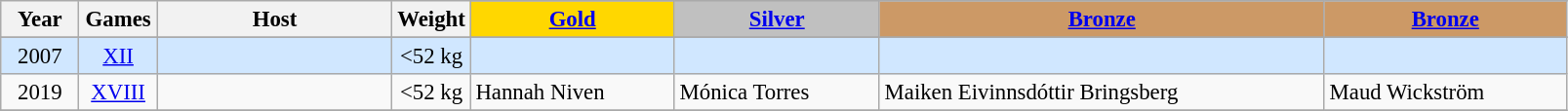<table class="wikitable" style="text-align: center; font-size:95%;">
<tr>
<th rowspan="2" style="width:5%;">Year</th>
<th rowspan="2" style="width:5%;">Games</th>
<th rowspan="2" style="width:15%;">Host</th>
<th rowspan="2" style="width:5%;">Weight</th>
</tr>
<tr>
<th style="background-color: gold"><a href='#'>Gold</a></th>
<th style="background-color: silver"><a href='#'>Silver</a></th>
<th style="background-color: #CC9966"><a href='#'>Bronze</a></th>
<th style="background-color: #CC9966"><a href='#'>Bronze</a></th>
</tr>
<tr>
</tr>
<tr>
</tr>
<tr style="text-align:center; background:#d0e7ff;">
<td>2007</td>
<td align=center><a href='#'>XII</a></td>
<td align="left"></td>
<td><52 kg</td>
<td align="left"></td>
<td align="left"></td>
<td align="left"> </td>
<td></td>
</tr>
<tr>
<td>2019</td>
<td align=center><a href='#'>XVIII</a></td>
<td align="left"></td>
<td><52 kg</td>
<td align="left">Hannah Niven <br>  </td>
<td align="left">Mónica Torres <br> </td>
<td align="left">Maiken Eivinnsdóttir Bringsberg <br> </td>
<td align="left">Maud Wickström <br> </td>
</tr>
<tr>
</tr>
</table>
